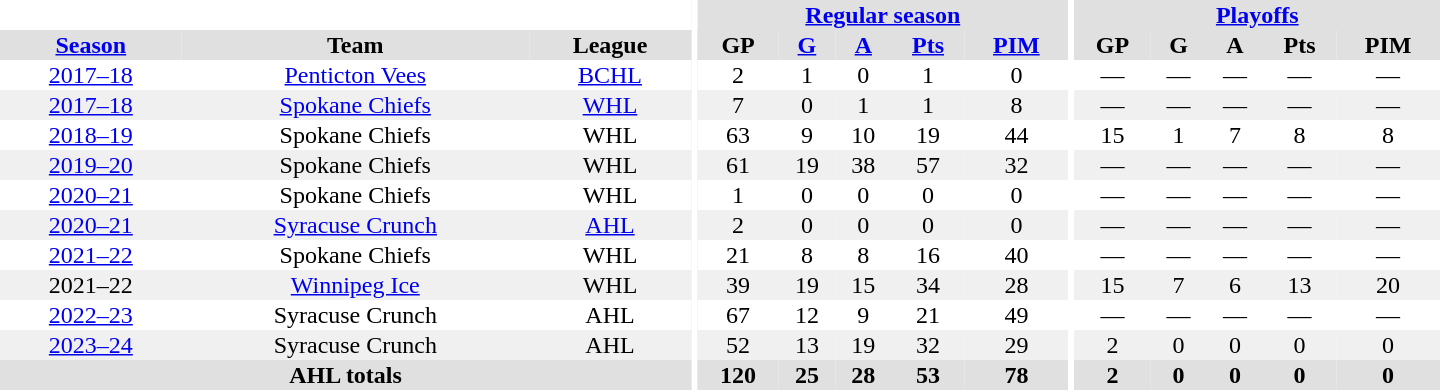<table border="0" cellpadding="1" cellspacing="0" style="text-align:center; width:60em">
<tr bgcolor="#e0e0e0">
<th colspan="3" bgcolor="#ffffff"></th>
<th rowspan="99" bgcolor="#ffffff"></th>
<th colspan="5"><a href='#'>Regular season</a></th>
<th rowspan="99" bgcolor="#ffffff"></th>
<th colspan="5"><a href='#'>Playoffs</a></th>
</tr>
<tr bgcolor="#e0e0e0">
<th><a href='#'>Season</a></th>
<th>Team</th>
<th>League</th>
<th>GP</th>
<th><a href='#'>G</a></th>
<th><a href='#'>A</a></th>
<th><a href='#'>Pts</a></th>
<th><a href='#'>PIM</a></th>
<th>GP</th>
<th>G</th>
<th>A</th>
<th>Pts</th>
<th>PIM</th>
</tr>
<tr>
<td><a href='#'>2017–18</a></td>
<td><a href='#'>Penticton Vees</a></td>
<td><a href='#'>BCHL</a></td>
<td>2</td>
<td>1</td>
<td>0</td>
<td>1</td>
<td>0</td>
<td>—</td>
<td>—</td>
<td>—</td>
<td>—</td>
<td>—</td>
</tr>
<tr bgcolor="#f0f0f0">
<td><a href='#'>2017–18</a></td>
<td><a href='#'>Spokane Chiefs</a></td>
<td><a href='#'>WHL</a></td>
<td>7</td>
<td>0</td>
<td>1</td>
<td>1</td>
<td>8</td>
<td>—</td>
<td>—</td>
<td>—</td>
<td>—</td>
<td>—</td>
</tr>
<tr>
<td><a href='#'>2018–19</a></td>
<td>Spokane Chiefs</td>
<td>WHL</td>
<td>63</td>
<td>9</td>
<td>10</td>
<td>19</td>
<td>44</td>
<td>15</td>
<td>1</td>
<td>7</td>
<td>8</td>
<td>8</td>
</tr>
<tr bgcolor="#f0f0f0">
<td><a href='#'>2019–20</a></td>
<td>Spokane Chiefs</td>
<td>WHL</td>
<td>61</td>
<td>19</td>
<td>38</td>
<td>57</td>
<td>32</td>
<td>—</td>
<td>—</td>
<td>—</td>
<td>—</td>
<td>—</td>
</tr>
<tr>
<td><a href='#'>2020–21</a></td>
<td>Spokane Chiefs</td>
<td>WHL</td>
<td>1</td>
<td>0</td>
<td>0</td>
<td>0</td>
<td>0</td>
<td>—</td>
<td>—</td>
<td>—</td>
<td>—</td>
<td>—</td>
</tr>
<tr bgcolor="#f0f0f0">
<td><a href='#'>2020–21</a></td>
<td><a href='#'>Syracuse Crunch</a></td>
<td><a href='#'>AHL</a></td>
<td>2</td>
<td>0</td>
<td>0</td>
<td>0</td>
<td>0</td>
<td>—</td>
<td>—</td>
<td>—</td>
<td>—</td>
<td>—</td>
</tr>
<tr>
<td><a href='#'>2021–22</a></td>
<td>Spokane Chiefs</td>
<td>WHL</td>
<td>21</td>
<td>8</td>
<td>8</td>
<td>16</td>
<td>40</td>
<td>—</td>
<td>—</td>
<td>—</td>
<td>—</td>
<td>—</td>
</tr>
<tr bgcolor="#f0f0f0">
<td>2021–22</td>
<td><a href='#'>Winnipeg Ice</a></td>
<td>WHL</td>
<td>39</td>
<td>19</td>
<td>15</td>
<td>34</td>
<td>28</td>
<td>15</td>
<td>7</td>
<td>6</td>
<td>13</td>
<td>20</td>
</tr>
<tr>
<td><a href='#'>2022–23</a></td>
<td>Syracuse Crunch</td>
<td>AHL</td>
<td>67</td>
<td>12</td>
<td>9</td>
<td>21</td>
<td>49</td>
<td>—</td>
<td>—</td>
<td>—</td>
<td>—</td>
<td>—</td>
</tr>
<tr bgcolor="#f0f0f0">
<td><a href='#'>2023–24</a></td>
<td>Syracuse Crunch</td>
<td>AHL</td>
<td>52</td>
<td>13</td>
<td>19</td>
<td>32</td>
<td>29</td>
<td>2</td>
<td>0</td>
<td>0</td>
<td>0</td>
<td>0</td>
</tr>
<tr bgcolor="#e0e0e0">
<th colspan="3">AHL totals</th>
<th>120</th>
<th>25</th>
<th>28</th>
<th>53</th>
<th>78</th>
<th>2</th>
<th>0</th>
<th>0</th>
<th>0</th>
<th>0</th>
</tr>
</table>
